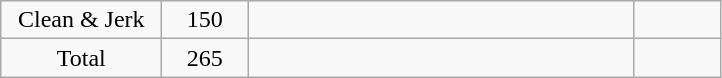<table class = "wikitable" style="text-align:center;">
<tr>
<td width=100>Clean & Jerk</td>
<td width=50>150</td>
<td width=250 align=left></td>
<td width=50></td>
</tr>
<tr>
<td>Total</td>
<td>265</td>
<td align=left></td>
<td></td>
</tr>
</table>
